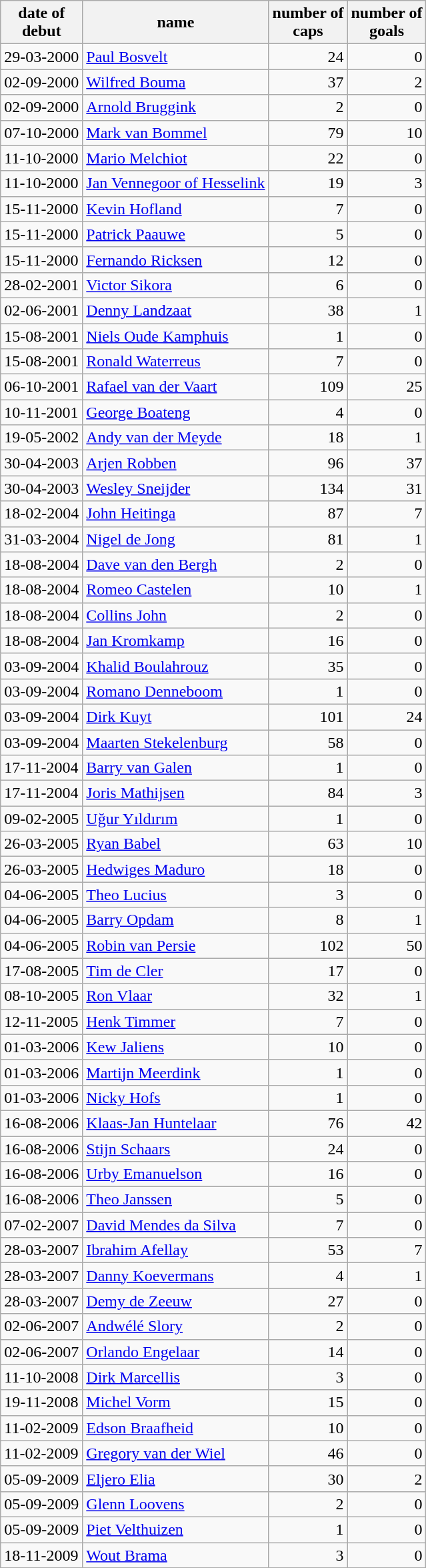<table class="wikitable sortable">
<tr>
<th>date of<br>debut</th>
<th>name</th>
<th>number of<br>caps</th>
<th>number of<br>goals</th>
</tr>
<tr>
<td>29-03-2000</td>
<td><a href='#'>Paul Bosvelt</a></td>
<td align=right>24</td>
<td align=right>0</td>
</tr>
<tr>
<td>02-09-2000</td>
<td><a href='#'>Wilfred Bouma</a></td>
<td align=right>37</td>
<td align=right>2</td>
</tr>
<tr>
<td>02-09-2000</td>
<td><a href='#'>Arnold Bruggink</a></td>
<td align=right>2</td>
<td align=right>0</td>
</tr>
<tr>
<td>07-10-2000</td>
<td><a href='#'>Mark van Bommel</a></td>
<td align=right>79</td>
<td align=right>10</td>
</tr>
<tr>
<td>11-10-2000</td>
<td><a href='#'>Mario Melchiot</a></td>
<td align=right>22</td>
<td align=right>0</td>
</tr>
<tr>
<td>11-10-2000</td>
<td><a href='#'>Jan Vennegoor of Hesselink</a></td>
<td align=right>19</td>
<td align=right>3</td>
</tr>
<tr>
<td>15-11-2000</td>
<td><a href='#'>Kevin Hofland</a></td>
<td align=right>7</td>
<td align=right>0</td>
</tr>
<tr>
<td>15-11-2000</td>
<td><a href='#'>Patrick Paauwe</a></td>
<td align=right>5</td>
<td align=right>0</td>
</tr>
<tr>
<td>15-11-2000</td>
<td><a href='#'>Fernando Ricksen</a></td>
<td align=right>12</td>
<td align=right>0</td>
</tr>
<tr>
<td>28-02-2001</td>
<td><a href='#'>Victor Sikora</a></td>
<td align=right>6</td>
<td align=right>0</td>
</tr>
<tr>
<td>02-06-2001</td>
<td><a href='#'>Denny Landzaat</a></td>
<td align=right>38</td>
<td align=right>1</td>
</tr>
<tr>
<td>15-08-2001</td>
<td><a href='#'>Niels Oude Kamphuis</a></td>
<td align=right>1</td>
<td align=right>0</td>
</tr>
<tr>
<td>15-08-2001</td>
<td><a href='#'>Ronald Waterreus</a></td>
<td align=right>7</td>
<td align=right>0</td>
</tr>
<tr>
<td>06-10-2001</td>
<td><a href='#'>Rafael van der Vaart</a></td>
<td align=right>109</td>
<td align=right>25</td>
</tr>
<tr>
<td>10-11-2001</td>
<td><a href='#'>George Boateng</a></td>
<td align=right>4</td>
<td align=right>0</td>
</tr>
<tr>
<td>19-05-2002</td>
<td><a href='#'>Andy van der Meyde</a></td>
<td align=right>18</td>
<td align=right>1</td>
</tr>
<tr>
<td>30-04-2003</td>
<td><a href='#'>Arjen Robben</a></td>
<td align=right>96</td>
<td align="right">37</td>
</tr>
<tr>
<td>30-04-2003</td>
<td><a href='#'>Wesley Sneijder</a></td>
<td align=right>134</td>
<td align="right">31</td>
</tr>
<tr>
<td>18-02-2004</td>
<td><a href='#'>John Heitinga</a></td>
<td align=right>87</td>
<td align=right>7</td>
</tr>
<tr>
<td>31-03-2004</td>
<td><a href='#'>Nigel de Jong</a></td>
<td align=right>81</td>
<td align=right>1</td>
</tr>
<tr>
<td>18-08-2004</td>
<td><a href='#'>Dave van den Bergh</a></td>
<td align=right>2</td>
<td align=right>0</td>
</tr>
<tr>
<td>18-08-2004</td>
<td><a href='#'>Romeo Castelen</a></td>
<td align=right>10</td>
<td align=right>1</td>
</tr>
<tr>
<td>18-08-2004</td>
<td><a href='#'>Collins John</a></td>
<td align=right>2</td>
<td align=right>0</td>
</tr>
<tr>
<td>18-08-2004</td>
<td><a href='#'>Jan Kromkamp</a></td>
<td align=right>16</td>
<td align=right>0</td>
</tr>
<tr>
<td>03-09-2004</td>
<td><a href='#'>Khalid Boulahrouz</a></td>
<td align=right>35</td>
<td align=right>0</td>
</tr>
<tr>
<td>03-09-2004</td>
<td><a href='#'>Romano Denneboom</a></td>
<td align=right>1</td>
<td align=right>0</td>
</tr>
<tr>
<td>03-09-2004</td>
<td><a href='#'>Dirk Kuyt</a></td>
<td align=right>101</td>
<td align="right">24</td>
</tr>
<tr>
<td>03-09-2004</td>
<td><a href='#'>Maarten Stekelenburg</a></td>
<td align=right>58</td>
<td align=right>0</td>
</tr>
<tr>
<td>17-11-2004</td>
<td><a href='#'>Barry van Galen</a></td>
<td align=right>1</td>
<td align=right>0</td>
</tr>
<tr>
<td>17-11-2004</td>
<td><a href='#'>Joris Mathijsen</a></td>
<td align=right>84</td>
<td align=right>3</td>
</tr>
<tr>
<td>09-02-2005</td>
<td><a href='#'>Uğur Yıldırım</a></td>
<td align=right>1</td>
<td align=right>0</td>
</tr>
<tr>
<td>26-03-2005</td>
<td><a href='#'>Ryan Babel</a></td>
<td align=right>63</td>
<td align=right>10</td>
</tr>
<tr>
<td>26-03-2005</td>
<td><a href='#'>Hedwiges Maduro</a></td>
<td align=right>18</td>
<td align=right>0</td>
</tr>
<tr>
<td>04-06-2005</td>
<td><a href='#'>Theo Lucius</a></td>
<td align=right>3</td>
<td align=right>0</td>
</tr>
<tr>
<td>04-06-2005</td>
<td><a href='#'>Barry Opdam</a></td>
<td align=right>8</td>
<td align=right>1</td>
</tr>
<tr>
<td>04-06-2005</td>
<td><a href='#'>Robin van Persie</a></td>
<td align=right>102</td>
<td align="right">50</td>
</tr>
<tr>
<td>17-08-2005</td>
<td><a href='#'>Tim de Cler</a></td>
<td align=right>17</td>
<td align=right>0</td>
</tr>
<tr>
<td>08-10-2005</td>
<td><a href='#'>Ron Vlaar</a></td>
<td align=right>32</td>
<td align=right>1</td>
</tr>
<tr>
<td>12-11-2005</td>
<td><a href='#'>Henk Timmer</a></td>
<td align=right>7</td>
<td align=right>0</td>
</tr>
<tr>
<td>01-03-2006</td>
<td><a href='#'>Kew Jaliens</a></td>
<td align=right>10</td>
<td align=right>0</td>
</tr>
<tr>
<td>01-03-2006</td>
<td><a href='#'>Martijn Meerdink</a></td>
<td align=right>1</td>
<td align=right>0</td>
</tr>
<tr>
<td>01-03-2006</td>
<td><a href='#'>Nicky Hofs</a></td>
<td align=right>1</td>
<td align=right>0</td>
</tr>
<tr>
<td>16-08-2006</td>
<td><a href='#'>Klaas-Jan Huntelaar</a></td>
<td align=right>76</td>
<td align=right>42</td>
</tr>
<tr>
<td>16-08-2006</td>
<td><a href='#'>Stijn Schaars</a></td>
<td align=right>24</td>
<td align=right>0</td>
</tr>
<tr>
<td>16-08-2006</td>
<td><a href='#'>Urby Emanuelson</a></td>
<td align=right>16</td>
<td align=right>0</td>
</tr>
<tr>
<td>16-08-2006</td>
<td><a href='#'>Theo Janssen</a></td>
<td align=right>5</td>
<td align=right>0</td>
</tr>
<tr>
<td>07-02-2007</td>
<td><a href='#'>David Mendes da Silva</a></td>
<td align=right>7</td>
<td align=right>0</td>
</tr>
<tr>
<td>28-03-2007</td>
<td><a href='#'>Ibrahim Afellay</a></td>
<td align=right>53</td>
<td align=right>7</td>
</tr>
<tr>
<td>28-03-2007</td>
<td><a href='#'>Danny Koevermans</a></td>
<td align=right>4</td>
<td align=right>1</td>
</tr>
<tr>
<td>28-03-2007</td>
<td><a href='#'>Demy de Zeeuw</a></td>
<td align=right>27</td>
<td align=right>0</td>
</tr>
<tr>
<td>02-06-2007</td>
<td><a href='#'>Andwélé Slory</a></td>
<td align=right>2</td>
<td align=right>0</td>
</tr>
<tr>
<td>02-06-2007</td>
<td><a href='#'>Orlando Engelaar</a></td>
<td align=right>14</td>
<td align=right>0</td>
</tr>
<tr>
<td>11-10-2008</td>
<td><a href='#'>Dirk Marcellis</a></td>
<td align=right>3</td>
<td align=right>0</td>
</tr>
<tr>
<td>19-11-2008</td>
<td><a href='#'>Michel Vorm</a></td>
<td align=right>15</td>
<td align=right>0</td>
</tr>
<tr>
<td>11-02-2009</td>
<td><a href='#'>Edson Braafheid</a></td>
<td align=right>10</td>
<td align=right>0</td>
</tr>
<tr>
<td>11-02-2009</td>
<td><a href='#'>Gregory van der Wiel</a></td>
<td align=right>46</td>
<td align=right>0</td>
</tr>
<tr>
<td>05-09-2009</td>
<td><a href='#'>Eljero Elia</a></td>
<td align=right>30</td>
<td align="right">2</td>
</tr>
<tr>
<td>05-09-2009</td>
<td><a href='#'>Glenn Loovens</a></td>
<td align=right>2</td>
<td align=right>0</td>
</tr>
<tr>
<td>05-09-2009</td>
<td><a href='#'>Piet Velthuizen</a></td>
<td align=right>1</td>
<td align=right>0</td>
</tr>
<tr>
<td>18-11-2009</td>
<td><a href='#'>Wout Brama</a></td>
<td align=right>3</td>
<td align=right>0</td>
</tr>
<tr>
</tr>
</table>
